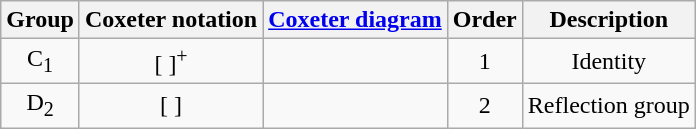<table class=wikitable style="text-align:center;">
<tr>
<th>Group</th>
<th>Coxeter notation</th>
<th><a href='#'>Coxeter diagram</a></th>
<th>Order</th>
<th>Description</th>
</tr>
<tr>
<td>C<sub>1</sub></td>
<td>[ ]<sup>+</sup></td>
<td></td>
<td>1</td>
<td>Identity</td>
</tr>
<tr>
<td>D<sub>2</sub></td>
<td>[ ]</td>
<td></td>
<td>2</td>
<td>Reflection group</td>
</tr>
</table>
